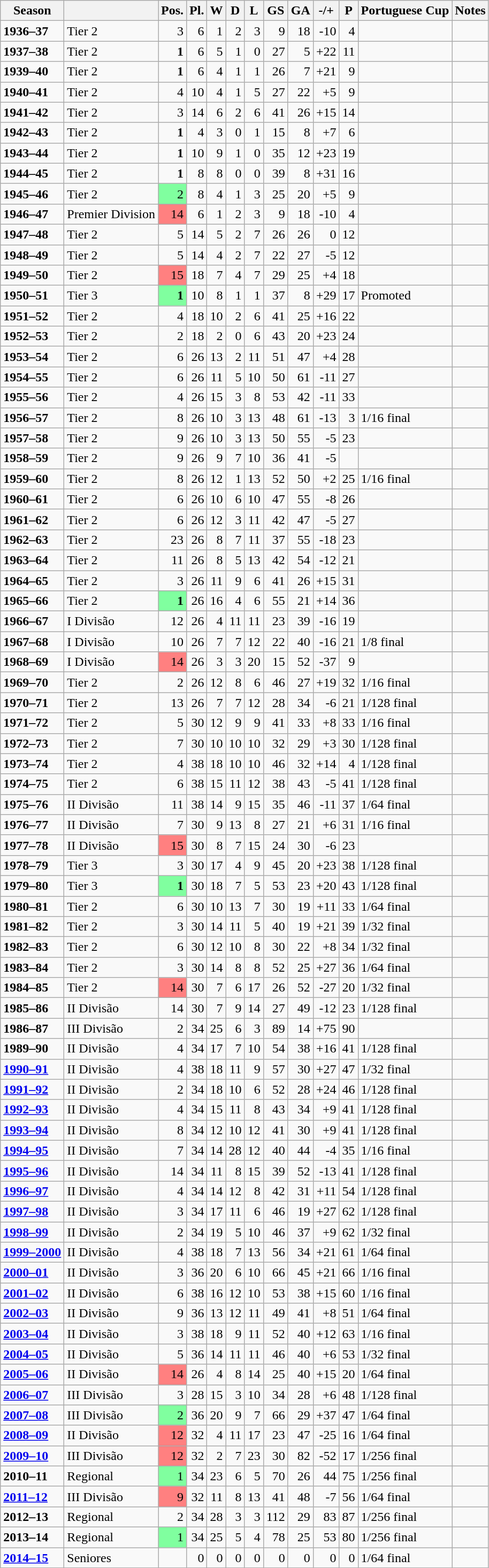<table class="wikitable">
<tr>
<th>Season</th>
<th></th>
<th>Pos.</th>
<th>Pl.</th>
<th>W</th>
<th>D</th>
<th>L</th>
<th>GS</th>
<th>GA</th>
<th>-/+</th>
<th>P</th>
<th>Portuguese Cup</th>
<th>Notes</th>
</tr>
<tr>
<td><strong>1936–37</strong></td>
<td>Tier 2</td>
<td align=right>3</td>
<td align=right>6</td>
<td align=right>1</td>
<td align=right>2</td>
<td align=right>3</td>
<td align=right>9</td>
<td align=right>18</td>
<td align=right>-10</td>
<td align=right>4</td>
<td></td>
<td></td>
</tr>
<tr>
<td><strong>1937–38</strong></td>
<td>Tier 2</td>
<td align=right><strong>1</strong></td>
<td align=right>6</td>
<td align=right>5</td>
<td align=right>1</td>
<td align=right>0</td>
<td align=right>27</td>
<td align=right>5</td>
<td align=right>+22</td>
<td align=right>11</td>
<td></td>
<td></td>
</tr>
<tr>
<td><strong>1939–40</strong></td>
<td>Tier 2</td>
<td align=right><strong>1</strong></td>
<td align=right>6</td>
<td align=right>4</td>
<td align=right>1</td>
<td align=right>1</td>
<td align=right>26</td>
<td align=right>7</td>
<td align=right>+21</td>
<td align=right>9</td>
<td></td>
<td></td>
</tr>
<tr>
<td><strong>1940–41</strong></td>
<td>Tier 2</td>
<td align=right>4</td>
<td align=right>10</td>
<td align=right>4</td>
<td align=right>1</td>
<td align=right>5</td>
<td align=right>27</td>
<td align=right>22</td>
<td align=right>+5</td>
<td align=right>9</td>
<td></td>
<td></td>
</tr>
<tr>
<td><strong>1941–42</strong></td>
<td>Tier 2</td>
<td align=right>3</td>
<td align=right>14</td>
<td align=right>6</td>
<td align=right>2</td>
<td align=right>6</td>
<td align=right>41</td>
<td align=right>26</td>
<td align=right>+15</td>
<td align=right>14</td>
<td></td>
<td></td>
</tr>
<tr>
<td><strong>1942–43</strong></td>
<td>Tier 2</td>
<td align=right><strong>1</strong></td>
<td align=right>4</td>
<td align=right>3</td>
<td align=right>0</td>
<td align=right>1</td>
<td align=right>15</td>
<td align=right>8</td>
<td align=right>+7</td>
<td align=right>6</td>
<td></td>
<td></td>
</tr>
<tr>
<td><strong>1943–44</strong></td>
<td>Tier 2</td>
<td align=right><strong>1</strong></td>
<td align=right>10</td>
<td align=right>9</td>
<td align=right>1</td>
<td align=right>0</td>
<td align=right>35</td>
<td align=right>12</td>
<td align=right>+23</td>
<td align=right>19</td>
<td></td>
<td></td>
</tr>
<tr>
<td><strong>1944–45</strong></td>
<td>Tier 2</td>
<td align=right><strong>1</strong></td>
<td align=right>8</td>
<td align=right>8</td>
<td align=right>0</td>
<td align=right>0</td>
<td align=right>39</td>
<td align=right>8</td>
<td align=right>+31</td>
<td align=right>16</td>
<td></td>
<td></td>
</tr>
<tr>
<td><strong>1945–46</strong></td>
<td>Tier 2</td>
<td align=right bgcolor="#80FF9F">2</td>
<td align=right>8</td>
<td align=right>4</td>
<td align=right>1</td>
<td align=right>3</td>
<td align=right>25</td>
<td align=right>20</td>
<td align=right>+5</td>
<td align=right>9</td>
<td></td>
<td></td>
</tr>
<tr>
<td><strong>1946–47</strong></td>
<td>Premier Division</td>
<td align=right bgcolor="#FF8080">14</td>
<td align=right>6</td>
<td align=right>1</td>
<td align=right>2</td>
<td align=right>3</td>
<td align=right>9</td>
<td align=right>18</td>
<td align=right>-10</td>
<td align=right>4</td>
<td></td>
<td></td>
</tr>
<tr>
<td><strong>1947–48</strong></td>
<td>Tier 2</td>
<td align=right>5</td>
<td align=right>14</td>
<td align=right>5</td>
<td align=right>2</td>
<td align=right>7</td>
<td align=right>26</td>
<td align=right>26</td>
<td align=right>0</td>
<td align=right>12</td>
<td></td>
<td></td>
</tr>
<tr>
<td><strong>1948–49</strong></td>
<td>Tier 2</td>
<td align=right>5</td>
<td align=right>14</td>
<td align=right>4</td>
<td align=right>2</td>
<td align=right>7</td>
<td align=right>22</td>
<td align=right>27</td>
<td align=right>-5</td>
<td align=right>12</td>
<td></td>
<td></td>
</tr>
<tr>
<td><strong>1949–50</strong></td>
<td>Tier 2</td>
<td align=right bgcolor="#FF8080">15</td>
<td align=right>18</td>
<td align=right>7</td>
<td align=right>4</td>
<td align=right>7</td>
<td align=right>29</td>
<td align=right>25</td>
<td align=right>+4</td>
<td align=right>18</td>
<td></td>
<td></td>
</tr>
<tr>
<td><strong>1950–51</strong></td>
<td>Tier 3</td>
<td align=right bgcolor="#80FF9F"><strong>1</strong></td>
<td align=right>10</td>
<td align=right>8</td>
<td align=right>1</td>
<td align=right>1</td>
<td align=right>37</td>
<td align=right>8</td>
<td align=right>+29</td>
<td align=right>17</td>
<td>Promoted</td>
<td></td>
</tr>
<tr>
<td><strong>1951–52</strong></td>
<td>Tier 2</td>
<td align=right>4</td>
<td align=right>18</td>
<td align=right>10</td>
<td align=right>2</td>
<td align=right>6</td>
<td align=right>41</td>
<td align=right>25</td>
<td align=right>+16</td>
<td align=right>22</td>
<td></td>
<td></td>
</tr>
<tr>
<td><strong>1952–53</strong></td>
<td>Tier 2</td>
<td align=right>2</td>
<td align=right>18</td>
<td align=right>2</td>
<td align=right>0</td>
<td align=right>6</td>
<td align=right>43</td>
<td align=right>20</td>
<td align=right>+23</td>
<td align=right>24</td>
<td></td>
<td></td>
</tr>
<tr>
<td><strong>1953–54</strong></td>
<td>Tier 2</td>
<td align=right>6</td>
<td align=right>26</td>
<td align=right>13</td>
<td align=right>2</td>
<td align=right>11</td>
<td align=right>51</td>
<td align=right>47</td>
<td align=right>+4</td>
<td align=right>28</td>
<td></td>
<td></td>
</tr>
<tr>
<td><strong>1954–55</strong></td>
<td>Tier 2</td>
<td align=right>6</td>
<td align=right>26</td>
<td align=right>11</td>
<td align=right>5</td>
<td align=right>10</td>
<td align=right>50</td>
<td align=right>61</td>
<td align=right>-11</td>
<td align=right>27</td>
<td></td>
<td></td>
</tr>
<tr>
<td><strong>1955–56</strong></td>
<td>Tier 2</td>
<td align=right>4</td>
<td align=right>26</td>
<td align=right>15</td>
<td align=right>3</td>
<td align=right>8</td>
<td align=right>53</td>
<td align=right>42</td>
<td align=right>-11</td>
<td align=right>33</td>
<td></td>
<td></td>
</tr>
<tr>
<td><strong>1956–57</strong></td>
<td>Tier 2</td>
<td align=right>8</td>
<td align=right>26</td>
<td align=right>10</td>
<td align=right>3</td>
<td align=right>13</td>
<td align=right>48</td>
<td align=right>61</td>
<td align=right>-13</td>
<td align=right>3</td>
<td>1/16 final</td>
<td></td>
</tr>
<tr>
<td><strong>1957–58</strong></td>
<td>Tier 2</td>
<td align=right>9</td>
<td align=right>26</td>
<td align=right>10</td>
<td align=right>3</td>
<td align=right>13</td>
<td align=right>50</td>
<td align=right>55</td>
<td align=right>-5</td>
<td align=right>23</td>
<td></td>
<td></td>
</tr>
<tr>
<td><strong>1958–59</strong></td>
<td>Tier 2</td>
<td align=right>9</td>
<td align=right>26</td>
<td align=right>9</td>
<td align=right>7</td>
<td align=right>10</td>
<td align=right>36</td>
<td align=right>41</td>
<td align=right>-5</td>
<td align=right></td>
<td></td>
<td></td>
</tr>
<tr>
<td><strong>1959–60</strong></td>
<td>Tier 2</td>
<td align=right>8</td>
<td align=right>26</td>
<td align=right>12</td>
<td align=right>1</td>
<td align=right>13</td>
<td align=right>52</td>
<td align=right>50</td>
<td align=right>+2</td>
<td align=right>25</td>
<td>1/16 final</td>
<td></td>
</tr>
<tr>
<td><strong>1960–61</strong></td>
<td>Tier 2</td>
<td align=right>6</td>
<td align=right>26</td>
<td align=right>10</td>
<td align=right>6</td>
<td align=right>10</td>
<td align=right>47</td>
<td align=right>55</td>
<td align=right>-8</td>
<td align=right>26</td>
<td></td>
<td></td>
</tr>
<tr>
<td><strong>1961–62</strong></td>
<td>Tier 2</td>
<td align=right>6</td>
<td align=right>26</td>
<td align=right>12</td>
<td align=right>3</td>
<td align=right>11</td>
<td align=right>42</td>
<td align=right>47</td>
<td align=right>-5</td>
<td align=right>27</td>
<td></td>
<td></td>
</tr>
<tr>
<td><strong>1962–63</strong></td>
<td>Tier 2</td>
<td align=right>23</td>
<td align=right>26</td>
<td align=right>8</td>
<td align=right>7</td>
<td align=right>11</td>
<td align=right>37</td>
<td align=right>55</td>
<td align=right>-18</td>
<td align=right>23</td>
<td></td>
<td></td>
</tr>
<tr>
<td><strong>1963–64</strong></td>
<td>Tier 2</td>
<td align=right>11</td>
<td align=right>26</td>
<td align=right>8</td>
<td align=right>5</td>
<td align=right>13</td>
<td align=right>42</td>
<td align=right>54</td>
<td align=right>-12</td>
<td align=right>21</td>
<td></td>
<td></td>
</tr>
<tr>
<td><strong>1964–65</strong></td>
<td>Tier 2</td>
<td align=right>3</td>
<td align=right>26</td>
<td align=right>11</td>
<td align=right>9</td>
<td align=right>6</td>
<td align=right>41</td>
<td align=right>26</td>
<td align=right>+15</td>
<td align=right>31</td>
<td></td>
<td></td>
</tr>
<tr>
<td><strong>1965–66</strong></td>
<td>Tier 2</td>
<td align=right bgcolor="#80FF9F"><strong>1</strong></td>
<td align=right>26</td>
<td align=right>16</td>
<td align=right>4</td>
<td align=right>6</td>
<td align=right>55</td>
<td align=right>21</td>
<td align=right>+14</td>
<td align=right>36</td>
<td></td>
<td></td>
</tr>
<tr>
<td><strong>1966–67</strong></td>
<td>I Divisão</td>
<td align=right>12</td>
<td align=right>26</td>
<td align=right>4</td>
<td align=right>11</td>
<td align=right>11</td>
<td align=right>23</td>
<td align=right>39</td>
<td align=right>-16</td>
<td align=right>19</td>
<td></td>
<td></td>
</tr>
<tr>
<td><strong>1967–68</strong></td>
<td>I Divisão</td>
<td align=right>10</td>
<td align=right>26</td>
<td align=right>7</td>
<td align=right>7</td>
<td align=right>12</td>
<td align=right>22</td>
<td align=right>40</td>
<td align=right>-16</td>
<td align=right>21</td>
<td>1/8 final</td>
<td></td>
</tr>
<tr>
<td><strong>1968–69</strong></td>
<td>I Divisão</td>
<td align=right bgcolor="#FF8080">14</td>
<td align=right>26</td>
<td align=right>3</td>
<td align=right>3</td>
<td align=right>20</td>
<td align=right>15</td>
<td align=right>52</td>
<td align=right>-37</td>
<td align=right>9</td>
<td></td>
<td></td>
</tr>
<tr>
<td><strong>1969–70</strong></td>
<td>Tier 2</td>
<td align=right>2</td>
<td align=right>26</td>
<td align=right>12</td>
<td align=right>8</td>
<td align=right>6</td>
<td align=right>46</td>
<td align=right>27</td>
<td align=right>+19</td>
<td align=right>32</td>
<td>1/16 final</td>
<td></td>
</tr>
<tr>
<td><strong>1970–71</strong></td>
<td>Tier 2</td>
<td align=right>13</td>
<td align=right>26</td>
<td align=right>7</td>
<td align=right>7</td>
<td align=right>12</td>
<td align=right>28</td>
<td align=right>34</td>
<td align=right>-6</td>
<td align=right>21</td>
<td>1/128 final</td>
<td></td>
</tr>
<tr>
<td><strong>1971–72</strong></td>
<td>Tier 2</td>
<td align=right>5</td>
<td align=right>30</td>
<td align=right>12</td>
<td align=right>9</td>
<td align=right>9</td>
<td align=right>41</td>
<td align=right>33</td>
<td align=right>+8</td>
<td align=right>33</td>
<td>1/16 final</td>
<td></td>
</tr>
<tr>
<td><strong>1972–73</strong></td>
<td>Tier 2</td>
<td align=right>7</td>
<td align=right>30</td>
<td align=right>10</td>
<td align=right>10</td>
<td align=right>10</td>
<td align=right>32</td>
<td align=right>29</td>
<td align=right>+3</td>
<td align=right>30</td>
<td>1/128 final</td>
<td></td>
</tr>
<tr>
<td><strong>1973–74</strong></td>
<td>Tier 2</td>
<td align=right>4</td>
<td align=right>38</td>
<td align=right>18</td>
<td align=right>10</td>
<td align=right>10</td>
<td align=right>46</td>
<td align=right>32</td>
<td align=right>+14</td>
<td align=right>4</td>
<td>1/128 final</td>
<td></td>
</tr>
<tr>
<td><strong>1974–75</strong></td>
<td>Tier 2</td>
<td align=right>6</td>
<td align=right>38</td>
<td align=right>15</td>
<td align=right>11</td>
<td align=right>12</td>
<td align=right>38</td>
<td align=right>43</td>
<td align=right>-5</td>
<td align=right>41</td>
<td>1/128 final</td>
<td></td>
</tr>
<tr>
<td><strong>1975–76</strong></td>
<td>II Divisão</td>
<td align=right>11</td>
<td align=right>38</td>
<td align=right>14</td>
<td align=right>9</td>
<td align=right>15</td>
<td align=right>35</td>
<td align=right>46</td>
<td align=right>-11</td>
<td align=right>37</td>
<td>1/64 final</td>
<td></td>
</tr>
<tr>
<td><strong>1976–77</strong></td>
<td>II Divisão</td>
<td align=right>7</td>
<td align=right>30</td>
<td align=right>9</td>
<td align=right>13</td>
<td align=right>8</td>
<td align=right>27</td>
<td align=right>21</td>
<td align=right>+6</td>
<td align=right>31</td>
<td>1/16 final</td>
<td></td>
</tr>
<tr>
<td><strong>1977–78</strong></td>
<td>II Divisão</td>
<td align=right bgcolor="#FF8080">15</td>
<td align=right>30</td>
<td align=right>8</td>
<td align=right>7</td>
<td align=right>15</td>
<td align=right>24</td>
<td align=right>30</td>
<td align=right>-6</td>
<td align=right>23</td>
<td></td>
<td></td>
</tr>
<tr>
<td><strong>1978–79</strong></td>
<td>Tier 3</td>
<td align=right>3</td>
<td align=right>30</td>
<td align=right>17</td>
<td align=right>4</td>
<td align=right>9</td>
<td align=right>45</td>
<td align=right>20</td>
<td align=right>+23</td>
<td align=right>38</td>
<td>1/128 final</td>
<td></td>
</tr>
<tr>
<td><strong>1979–80</strong></td>
<td>Tier 3</td>
<td align=right bgcolor="#80FF9F"><strong>1</strong></td>
<td align=right>30</td>
<td align=right>18</td>
<td align=right>7</td>
<td align=right>5</td>
<td align=right>53</td>
<td align=right>23</td>
<td align=right>+20</td>
<td align=right>43</td>
<td>1/128 final</td>
<td></td>
</tr>
<tr>
<td><strong>1980–81</strong></td>
<td>Tier 2</td>
<td align=right>6</td>
<td align=right>30</td>
<td align=right>10</td>
<td align=right>13</td>
<td align=right>7</td>
<td align=right>30</td>
<td align=right>19</td>
<td align=right>+11</td>
<td align=right>33</td>
<td>1/64 final</td>
<td></td>
</tr>
<tr>
<td><strong>1981–82</strong></td>
<td>Tier 2</td>
<td align=right>3</td>
<td align=right>30</td>
<td align=right>14</td>
<td align=right>11</td>
<td align=right>5</td>
<td align=right>40</td>
<td align=right>19</td>
<td align=right>+21</td>
<td align=right>39</td>
<td>1/32 final</td>
<td></td>
</tr>
<tr>
<td><strong>1982–83</strong></td>
<td>Tier 2</td>
<td align=right>6</td>
<td align=right>30</td>
<td align=right>12</td>
<td align=right>10</td>
<td align=right>8</td>
<td align=right>30</td>
<td align=right>22</td>
<td align=right>+8</td>
<td align=right>34</td>
<td>1/32 final</td>
<td></td>
</tr>
<tr>
<td><strong>1983–84</strong></td>
<td>Tier 2</td>
<td align=right>3</td>
<td align=right>30</td>
<td align=right>14</td>
<td align=right>8</td>
<td align=right>8</td>
<td align=right>52</td>
<td align=right>25</td>
<td align=right>+27</td>
<td align=right>36</td>
<td>1/64 final</td>
<td></td>
</tr>
<tr>
<td><strong>1984–85</strong></td>
<td>Tier 2</td>
<td align=right bgcolor="#FF8080">14</td>
<td align=right>30</td>
<td align=right>7</td>
<td align=right>6</td>
<td align=right>17</td>
<td align=right>26</td>
<td align=right>52</td>
<td align=right>-27</td>
<td align=right>20</td>
<td>1/32 final</td>
<td></td>
</tr>
<tr>
<td><strong>1985–86</strong></td>
<td>II Divisão</td>
<td align=right>14</td>
<td align=right>30</td>
<td align=right>7</td>
<td align=right>9</td>
<td align=right>14</td>
<td align=right>27</td>
<td align=right>49</td>
<td align=right>-12</td>
<td align=right>23</td>
<td>1/128 final</td>
<td></td>
</tr>
<tr>
<td><strong>1986–87</strong></td>
<td>III Divisão</td>
<td align=right>2</td>
<td align=right>34</td>
<td align=right>25</td>
<td align=right>6</td>
<td align=right>3</td>
<td align=right>89</td>
<td align=right>14</td>
<td align=right>+75</td>
<td align=right>90</td>
<td></td>
<td></td>
</tr>
<tr>
<td><strong>1989–90</strong></td>
<td>II Divisão</td>
<td align=right>4</td>
<td align=right>34</td>
<td align=right>17</td>
<td align=right>7</td>
<td align=right>10</td>
<td align=right>54</td>
<td align=right>38</td>
<td align=right>+16</td>
<td align=right>41</td>
<td>1/128 final</td>
<td></td>
</tr>
<tr>
<td><strong><a href='#'>1990–91</a></strong></td>
<td>II Divisão</td>
<td align=right>4</td>
<td align=right>38</td>
<td align=right>18</td>
<td align=right>11</td>
<td align=right>9</td>
<td align=right>57</td>
<td align=right>30</td>
<td align=right>+27</td>
<td align=right>47</td>
<td>1/32 final</td>
<td></td>
</tr>
<tr>
<td><strong><a href='#'>1991–92</a></strong></td>
<td>II Divisão</td>
<td align=right>2</td>
<td align=right>34</td>
<td align=right>18</td>
<td align=right>10</td>
<td align=right>6</td>
<td align=right>52</td>
<td align=right>28</td>
<td align=right>+24</td>
<td align=right>46</td>
<td>1/128 final</td>
<td></td>
</tr>
<tr>
<td><strong><a href='#'>1992–93</a></strong></td>
<td>II Divisão</td>
<td align=right>4</td>
<td align=right>34</td>
<td align=right>15</td>
<td align=right>11</td>
<td align=right>8</td>
<td align=right>43</td>
<td align=right>34</td>
<td align=right>+9</td>
<td align=right>41</td>
<td>1/128 final</td>
<td></td>
</tr>
<tr>
<td><strong><a href='#'>1993–94</a></strong></td>
<td>II Divisão</td>
<td align=right>8</td>
<td align=right>34</td>
<td align=right>12</td>
<td align=right>10</td>
<td align=right>12</td>
<td align=right>41</td>
<td align=right>30</td>
<td align=right>+9</td>
<td align=right>41</td>
<td>1/128 final</td>
<td></td>
</tr>
<tr>
<td><strong><a href='#'>1994–95</a></strong></td>
<td>II Divisão</td>
<td align=right>7</td>
<td align=right>34</td>
<td align=right>14</td>
<td align=right>28</td>
<td align=right>12</td>
<td align=right>40</td>
<td align=right>44</td>
<td align=right>-4</td>
<td align=right>35</td>
<td>1/16 final</td>
<td></td>
</tr>
<tr>
<td><strong><a href='#'>1995–96</a></strong></td>
<td>II Divisão</td>
<td align=right>14</td>
<td align=right>34</td>
<td align=right>11</td>
<td align=right>8</td>
<td align=right>15</td>
<td align=right>39</td>
<td align=right>52</td>
<td align=right>-13</td>
<td align=right>41</td>
<td>1/128 final</td>
<td></td>
</tr>
<tr>
<td><strong><a href='#'>1996–97</a></strong></td>
<td>II Divisão</td>
<td align=right>4</td>
<td align=right>34</td>
<td align=right>14</td>
<td align=right>12</td>
<td align=right>8</td>
<td align=right>42</td>
<td align=right>31</td>
<td align=right>+11</td>
<td align=right>54</td>
<td>1/128 final</td>
<td></td>
</tr>
<tr>
<td><strong><a href='#'>1997–98</a></strong></td>
<td>II Divisão</td>
<td align=right>3</td>
<td align=right>34</td>
<td align=right>17</td>
<td align=right>11</td>
<td align=right>6</td>
<td align=right>46</td>
<td align=right>19</td>
<td align=right>+27</td>
<td align=right>62</td>
<td>1/128 final</td>
<td></td>
</tr>
<tr>
<td><strong><a href='#'>1998–99</a></strong></td>
<td>II Divisão</td>
<td align=right>2</td>
<td align=right>34</td>
<td align=right>19</td>
<td align=right>5</td>
<td align=right>10</td>
<td align=right>46</td>
<td align=right>37</td>
<td align=right>+9</td>
<td align=right>62</td>
<td>1/32 final</td>
<td></td>
</tr>
<tr>
<td><strong><a href='#'>1999–2000</a></strong></td>
<td>II Divisão</td>
<td align=right>4</td>
<td align=right>38</td>
<td align=right>18</td>
<td align=right>7</td>
<td align=right>13</td>
<td align=right>56</td>
<td align=right>34</td>
<td align=right>+21</td>
<td align=right>61</td>
<td>1/64 final</td>
<td></td>
</tr>
<tr>
<td><strong><a href='#'>2000–01</a></strong></td>
<td>II Divisão</td>
<td align=right>3</td>
<td align=right>36</td>
<td align=right>20</td>
<td align=right>6</td>
<td align=right>10</td>
<td align=right>66</td>
<td align=right>45</td>
<td align=right>+21</td>
<td align=right>66</td>
<td>1/16 final</td>
<td></td>
</tr>
<tr>
<td><strong><a href='#'>2001–02</a></strong></td>
<td>II Divisão</td>
<td align=right>6</td>
<td align=right>38</td>
<td align=right>16</td>
<td align=right>12</td>
<td align=right>10</td>
<td align=right>53</td>
<td align=right>38</td>
<td align=right>+15</td>
<td align=right>60</td>
<td>1/16 final</td>
<td></td>
</tr>
<tr>
<td><strong><a href='#'>2002–03</a></strong></td>
<td>II Divisão</td>
<td align=right>9</td>
<td align=right>36</td>
<td align=right>13</td>
<td align=right>12</td>
<td align=right>11</td>
<td align=right>49</td>
<td align=right>41</td>
<td align=right>+8</td>
<td align=right>51</td>
<td>1/64 final</td>
<td></td>
</tr>
<tr>
<td><strong><a href='#'>2003–04</a></strong></td>
<td>II Divisão</td>
<td align=right>3</td>
<td align=right>38</td>
<td align=right>18</td>
<td align=right>9</td>
<td align=right>11</td>
<td align=right>52</td>
<td align=right>40</td>
<td align=right>+12</td>
<td align=right>63</td>
<td>1/16 final</td>
<td></td>
</tr>
<tr>
<td><strong><a href='#'>2004–05</a></strong></td>
<td>II Divisão</td>
<td align=right>5</td>
<td align=right>36</td>
<td align=right>14</td>
<td align=right>11</td>
<td align=right>11</td>
<td align=right>46</td>
<td align=right>40</td>
<td align=right>+6</td>
<td align=right>53</td>
<td>1/32 final</td>
<td></td>
</tr>
<tr>
<td><strong><a href='#'>2005–06</a></strong></td>
<td>II Divisão</td>
<td align=right bgcolor="#FF8080">14</td>
<td align=right>26</td>
<td align=right>4</td>
<td align=right>8</td>
<td align=right>14</td>
<td align=right>25</td>
<td align=right>40</td>
<td align=right>+15</td>
<td align=right>20</td>
<td>1/64 final</td>
<td></td>
</tr>
<tr>
<td><strong><a href='#'>2006–07</a></strong></td>
<td>III Divisão</td>
<td align=right>3</td>
<td align=right>28</td>
<td align=right>15</td>
<td align=right>3</td>
<td align=right>10</td>
<td align=right>34</td>
<td align=right>28</td>
<td align=right>+6</td>
<td align=right>48</td>
<td>1/128 final</td>
<td></td>
</tr>
<tr>
<td><strong><a href='#'>2007–08</a></strong></td>
<td>III Divisão</td>
<td align=right bgcolor="#80FF9F">2</td>
<td align=right>36</td>
<td align=right>20</td>
<td align=right>9</td>
<td align=right>7</td>
<td align=right>66</td>
<td align=right>29</td>
<td align=right>+37</td>
<td align=right>47</td>
<td>1/64 final</td>
<td></td>
</tr>
<tr>
<td><strong><a href='#'>2008–09</a></strong></td>
<td>II Divisão</td>
<td align=right bgcolor="#FF8080">12</td>
<td align=right>32</td>
<td align=right>4</td>
<td align=right>11</td>
<td align=right>17</td>
<td align=right>23</td>
<td align=right>47</td>
<td align=right>-25</td>
<td align=right>16</td>
<td>1/64 final</td>
<td></td>
</tr>
<tr>
<td><strong><a href='#'>2009–10</a></strong></td>
<td>III Divisão</td>
<td align=right bgcolor="#FF8080">12</td>
<td align=right>32</td>
<td align=right>2</td>
<td align=right>7</td>
<td align=right>23</td>
<td align=right>30</td>
<td align=right>82</td>
<td align=right>-52</td>
<td align=right>17</td>
<td>1/256 final</td>
<td></td>
</tr>
<tr>
<td><strong>2010–11</strong></td>
<td>Regional</td>
<td align=right bgcolor="#80FF9F">1</td>
<td align=right>34</td>
<td align=right>23</td>
<td align=right>6</td>
<td align=right>5</td>
<td align=right>70</td>
<td align=right>26</td>
<td align=right>44</td>
<td align=right>75</td>
<td>1/256 final</td>
<td></td>
</tr>
<tr>
<td><strong><a href='#'>2011–12</a></strong></td>
<td>III Divisão</td>
<td align=right bgcolor="#FF8080">9</td>
<td align=right>32</td>
<td align=right>11</td>
<td align=right>8</td>
<td align=right>13</td>
<td align=right>41</td>
<td align=right>48</td>
<td align=right>-7</td>
<td align=right>56</td>
<td>1/64 final</td>
<td></td>
</tr>
<tr>
<td><strong>2012–13</strong></td>
<td>Regional</td>
<td align=right>2</td>
<td align=right>34</td>
<td align=right>28</td>
<td align=right>3</td>
<td align=right>3</td>
<td align=right>112</td>
<td align=right>29</td>
<td align=right>83</td>
<td align=right>87</td>
<td>1/256 final</td>
<td></td>
</tr>
<tr>
<td><strong>2013–14</strong></td>
<td>Regional</td>
<td align=right bgcolor="#80FF9F">1</td>
<td align=right>34</td>
<td align=right>25</td>
<td align=right>5</td>
<td align=right>4</td>
<td align=right>78</td>
<td align=right>25</td>
<td align=right>53</td>
<td align=right>80</td>
<td>1/256 final</td>
<td></td>
</tr>
<tr>
<td><strong><a href='#'>2014–15</a></strong></td>
<td>Seniores</td>
<td align=right></td>
<td align=right>0</td>
<td align=right>0</td>
<td align=right>0</td>
<td align=right>0</td>
<td align=right>0</td>
<td align=right>0</td>
<td align=right>0</td>
<td align=right>0</td>
<td>1/64 final</td>
<td></td>
</tr>
</table>
